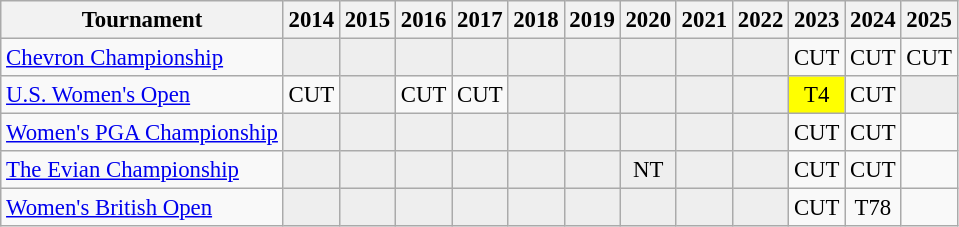<table class="wikitable" style="font-size:95%;text-align:center;">
<tr>
<th>Tournament</th>
<th>2014</th>
<th>2015</th>
<th>2016</th>
<th>2017</th>
<th>2018</th>
<th>2019</th>
<th>2020</th>
<th>2021</th>
<th>2022</th>
<th>2023</th>
<th>2024</th>
<th>2025</th>
</tr>
<tr>
<td align=left><a href='#'>Chevron Championship</a></td>
<td style="background:#eeeeee;"></td>
<td style="background:#eeeeee;"></td>
<td style="background:#eeeeee;"></td>
<td style="background:#eeeeee;"></td>
<td style="background:#eeeeee;"></td>
<td style="background:#eeeeee;"></td>
<td style="background:#eeeeee;"></td>
<td style="background:#eeeeee;"></td>
<td style="background:#eeeeee;"></td>
<td>CUT</td>
<td>CUT</td>
<td>CUT</td>
</tr>
<tr>
<td align=left><a href='#'>U.S. Women's Open</a></td>
<td>CUT</td>
<td style="background:#eeeeee;"></td>
<td>CUT</td>
<td>CUT</td>
<td style="background:#eeeeee;"></td>
<td style="background:#eeeeee;"></td>
<td style="background:#eeeeee;"></td>
<td style="background:#eeeeee;"></td>
<td style="background:#eeeeee;"></td>
<td style="background:yellow;">T4</td>
<td>CUT</td>
<td style="background:#eeeeee;"></td>
</tr>
<tr>
<td align=left><a href='#'>Women's PGA Championship</a></td>
<td style="background:#eeeeee;"></td>
<td style="background:#eeeeee;"></td>
<td style="background:#eeeeee;"></td>
<td style="background:#eeeeee;"></td>
<td style="background:#eeeeee;"></td>
<td style="background:#eeeeee;"></td>
<td style="background:#eeeeee;"></td>
<td style="background:#eeeeee;"></td>
<td style="background:#eeeeee;"></td>
<td>CUT</td>
<td>CUT</td>
<td></td>
</tr>
<tr>
<td align=left><a href='#'>The Evian Championship</a></td>
<td style="background:#eeeeee;"></td>
<td style="background:#eeeeee;"></td>
<td style="background:#eeeeee;"></td>
<td style="background:#eeeeee;"></td>
<td style="background:#eeeeee;"></td>
<td style="background:#eeeeee;"></td>
<td style="background:#eeeeee;">NT</td>
<td style="background:#eeeeee;"></td>
<td style="background:#eeeeee;"></td>
<td>CUT</td>
<td>CUT</td>
<td></td>
</tr>
<tr>
<td align=left><a href='#'>Women's British Open</a></td>
<td style="background:#eeeeee;"></td>
<td style="background:#eeeeee;"></td>
<td style="background:#eeeeee;"></td>
<td style="background:#eeeeee;"></td>
<td style="background:#eeeeee;"></td>
<td style="background:#eeeeee;"></td>
<td style="background:#eeeeee;"></td>
<td style="background:#eeeeee;"></td>
<td style="background:#eeeeee;"></td>
<td>CUT</td>
<td>T78</td>
<td></td>
</tr>
</table>
